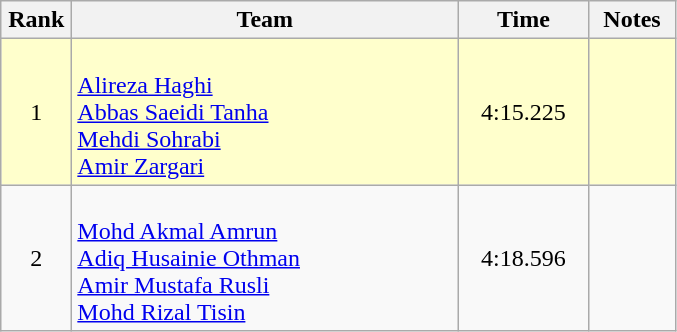<table class=wikitable style="text-align:center">
<tr>
<th width=40>Rank</th>
<th width=250>Team</th>
<th width=80>Time</th>
<th width=50>Notes</th>
</tr>
<tr bgcolor="#ffffcc">
<td>1</td>
<td align=left><br><a href='#'>Alireza Haghi</a><br><a href='#'>Abbas Saeidi Tanha</a><br><a href='#'>Mehdi Sohrabi</a><br><a href='#'>Amir Zargari</a></td>
<td>4:15.225</td>
<td></td>
</tr>
<tr>
<td>2</td>
<td align=left><br><a href='#'>Mohd Akmal Amrun</a><br><a href='#'>Adiq Husainie Othman</a><br><a href='#'>Amir Mustafa Rusli</a><br><a href='#'>Mohd Rizal Tisin</a></td>
<td>4:18.596</td>
<td></td>
</tr>
</table>
